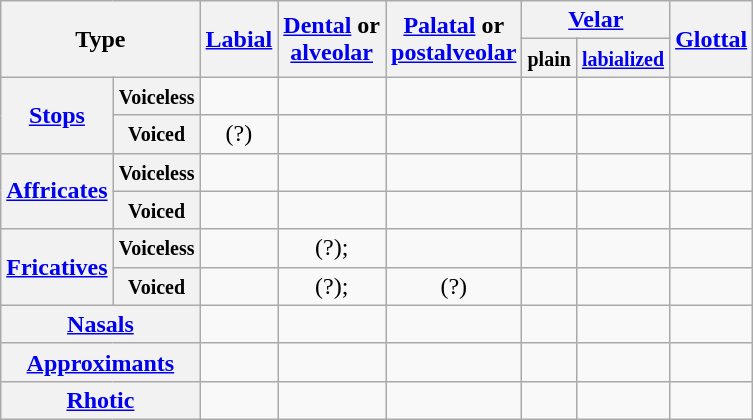<table class="wikitable" style="text-align: center">
<tr>
<th colspan="2" rowspan="2">Type</th>
<th rowspan="2"><a href='#'>Labial</a></th>
<th rowspan="2"><a href='#'>Dental</a> or <br><a href='#'>alveolar</a></th>
<th rowspan="2"><a href='#'>Palatal</a> or<br><a href='#'>postalveolar</a></th>
<th colspan="2"><a href='#'>Velar</a></th>
<th rowspan="2"><a href='#'>Glottal</a></th>
</tr>
<tr>
<th><small>plain</small></th>
<th><small><a href='#'>labialized</a></small></th>
</tr>
<tr>
<th rowspan="2"><a href='#'>Stops</a></th>
<th><small>Voiceless</small></th>
<td></td>
<td></td>
<td></td>
<td></td>
<td></td>
<td></td>
</tr>
<tr>
<th><small>Voiced</small></th>
<td>(?)</td>
<td></td>
<td></td>
<td></td>
<td></td>
<td></td>
</tr>
<tr>
<th rowspan="2"><a href='#'>Affricates</a></th>
<th><small>Voiceless</small></th>
<td></td>
<td></td>
<td></td>
<td></td>
<td></td>
<td></td>
</tr>
<tr>
<th><small>Voiced</small></th>
<td></td>
<td></td>
<td></td>
<td></td>
<td></td>
<td></td>
</tr>
<tr>
<th rowspan="2"><a href='#'>Fricatives</a></th>
<th><small>Voiceless</small></th>
<td></td>
<td>(?); </td>
<td></td>
<td></td>
<td></td>
<td></td>
</tr>
<tr>
<th><small>Voiced</small></th>
<td></td>
<td>(?); </td>
<td>(?)</td>
<td></td>
<td></td>
<td></td>
</tr>
<tr>
<th colspan="2"><a href='#'>Nasals</a></th>
<td></td>
<td></td>
<td></td>
<td></td>
<td></td>
<td></td>
</tr>
<tr>
<th colspan="2"><a href='#'>Approximants</a></th>
<td></td>
<td></td>
<td></td>
<td></td>
<td></td>
<td></td>
</tr>
<tr>
<th colspan="2"><a href='#'>Rhotic</a></th>
<td></td>
<td></td>
<td></td>
<td></td>
<td></td>
<td></td>
</tr>
</table>
